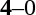<table style="text-align:center">
<tr>
<th width=223></th>
<th width=100></th>
<th width=223></th>
</tr>
<tr>
<td align=right><strong></strong></td>
<td><strong>4</strong>–0</td>
<td align=left></td>
</tr>
</table>
